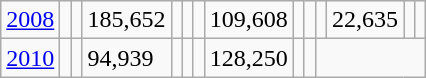<table class="wikitable">
<tr>
<td><a href='#'>2008</a></td>
<td></td>
<td></td>
<td>185,652</td>
<td></td>
<td></td>
<td></td>
<td>109,608</td>
<td></td>
<td></td>
<td></td>
<td>22,635</td>
<td></td>
<td></td>
</tr>
<tr>
<td><a href='#'>2010</a></td>
<td></td>
<td></td>
<td>94,939</td>
<td></td>
<td></td>
<td></td>
<td>128,250</td>
<td></td>
<td></td>
</tr>
</table>
